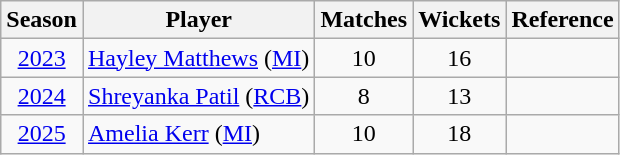<table class="wikitable" style="text-align:center">
<tr>
<th>Season</th>
<th>Player</th>
<th>Matches</th>
<th>Wickets</th>
<th>Reference</th>
</tr>
<tr>
<td><a href='#'>2023</a></td>
<td align="left"><a href='#'>Hayley Matthews</a>  <span>(<a href='#'>MI</a>)</span></td>
<td>10</td>
<td>16</td>
<td></td>
</tr>
<tr>
<td><a href='#'>2024</a></td>
<td align="left"><a href='#'>Shreyanka Patil</a>  <span>(<a href='#'>RCB</a>)</span></td>
<td>8</td>
<td>13</td>
<td></td>
</tr>
<tr>
<td><a href='#'>2025</a></td>
<td align="left"><a href='#'>Amelia Kerr</a> <span>(<a href='#'>MI</a>)</span></td>
<td>10</td>
<td>18</td>
<td></td>
</tr>
</table>
